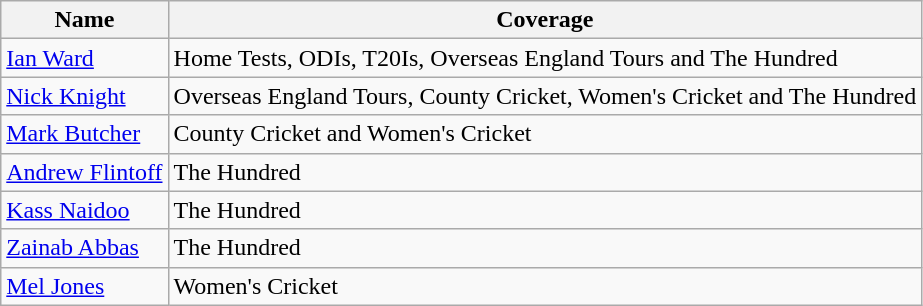<table class="wikitable sortable">
<tr>
<th>Name</th>
<th>Coverage</th>
</tr>
<tr>
<td><a href='#'>Ian Ward</a></td>
<td>Home Tests, ODIs, T20Is, Overseas England Tours and The Hundred</td>
</tr>
<tr>
<td><a href='#'>Nick Knight</a></td>
<td>Overseas England Tours, County Cricket, Women's Cricket and The Hundred</td>
</tr>
<tr>
<td><a href='#'>Mark Butcher</a></td>
<td>County Cricket and Women's Cricket</td>
</tr>
<tr>
<td><a href='#'>Andrew Flintoff</a></td>
<td>The Hundred</td>
</tr>
<tr>
<td><a href='#'>Kass Naidoo</a></td>
<td>The Hundred</td>
</tr>
<tr>
<td><a href='#'>Zainab Abbas</a></td>
<td>The Hundred</td>
</tr>
<tr>
<td><a href='#'>Mel Jones</a></td>
<td>Women's Cricket</td>
</tr>
</table>
